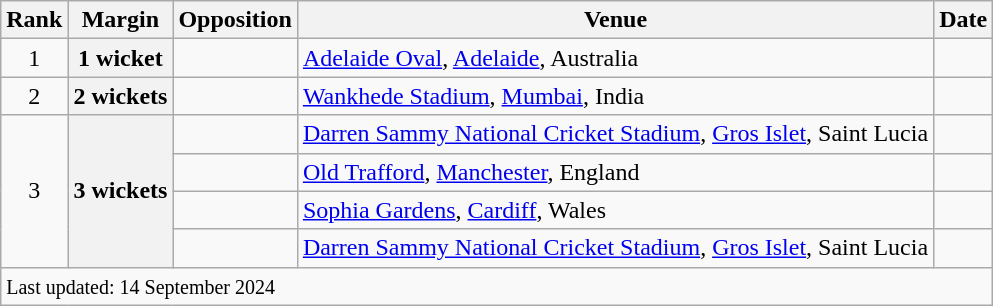<table class="wikitable plainrowheaders">
<tr>
<th scope=col>Rank</th>
<th scope=col>Margin</th>
<th scope=col>Opposition</th>
<th scope=col>Venue</th>
<th scope=col>Date</th>
</tr>
<tr>
<td align=center>1</td>
<th scope=row style=text-align:center>1 wicket</th>
<td></td>
<td><a href='#'>Adelaide Oval</a>, <a href='#'>Adelaide</a>, Australia</td>
<td></td>
</tr>
<tr>
<td align=center>2</td>
<th scope=row style=text-align:center>2 wickets</th>
<td></td>
<td><a href='#'>Wankhede Stadium</a>, <a href='#'>Mumbai</a>, India</td>
<td> </td>
</tr>
<tr>
<td align=center rowspan=4>3</td>
<th scope=row style=text-align:center rowspan=4>3 wickets</th>
<td></td>
<td><a href='#'>Darren Sammy National Cricket Stadium</a>, <a href='#'>Gros Islet</a>, Saint Lucia</td>
<td> </td>
</tr>
<tr>
<td></td>
<td><a href='#'>Old Trafford</a>, <a href='#'>Manchester</a>, England</td>
<td></td>
</tr>
<tr>
<td></td>
<td><a href='#'>Sophia Gardens</a>, <a href='#'>Cardiff</a>, Wales</td>
<td></td>
</tr>
<tr>
<td></td>
<td><a href='#'>Darren Sammy National Cricket Stadium</a>, <a href='#'>Gros Islet</a>, Saint Lucia</td>
<td></td>
</tr>
<tr>
<td colspan=6><small>Last updated: 14 September 2024</small></td>
</tr>
</table>
